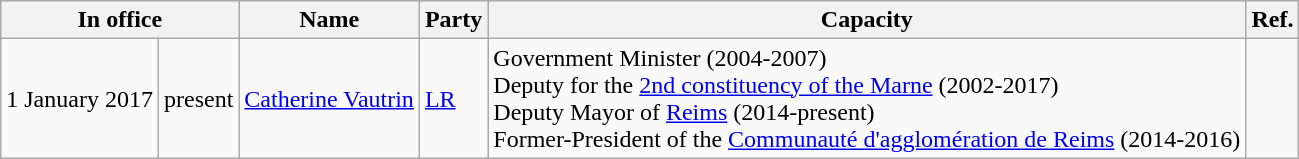<table class="wikitable">
<tr>
<th colspan="2">In office</th>
<th>Name</th>
<th>Party</th>
<th>Capacity</th>
<th>Ref.</th>
</tr>
<tr>
<td>1 January 20<span></span>17</td>
<td>present</td>
<td><a href='#'>Catherine Vautrin</a></td>
<td><a href='#'>LR</a></td>
<td>Government Minister (2004-2007)<br>Deputy for the <a href='#'>2nd constituency of the Marne</a> (2002-2017)<br>Deputy Mayor of <a href='#'>Reims</a> (2014-present)<br>Former-President of the <a href='#'>Communauté d'agglomération de Reims</a> (2014-2016)</td>
<td></td>
</tr>
</table>
